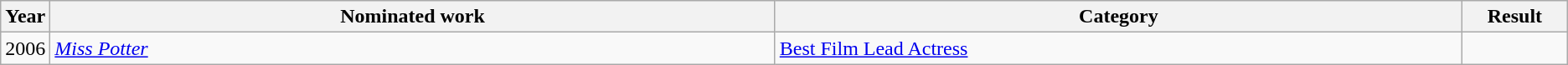<table class="wikitable sortable">
<tr>
<th scope="col" style="width:1em;">Year</th>
<th scope="col" style="width:39em;">Nominated work</th>
<th scope="col" style="width:37em;">Category</th>
<th scope="col" style="width:5em;">Result</th>
</tr>
<tr>
<td>2006</td>
<td><em><a href='#'>Miss Potter</a></em></td>
<td><a href='#'>Best Film Lead Actress</a></td>
<td></td>
</tr>
</table>
